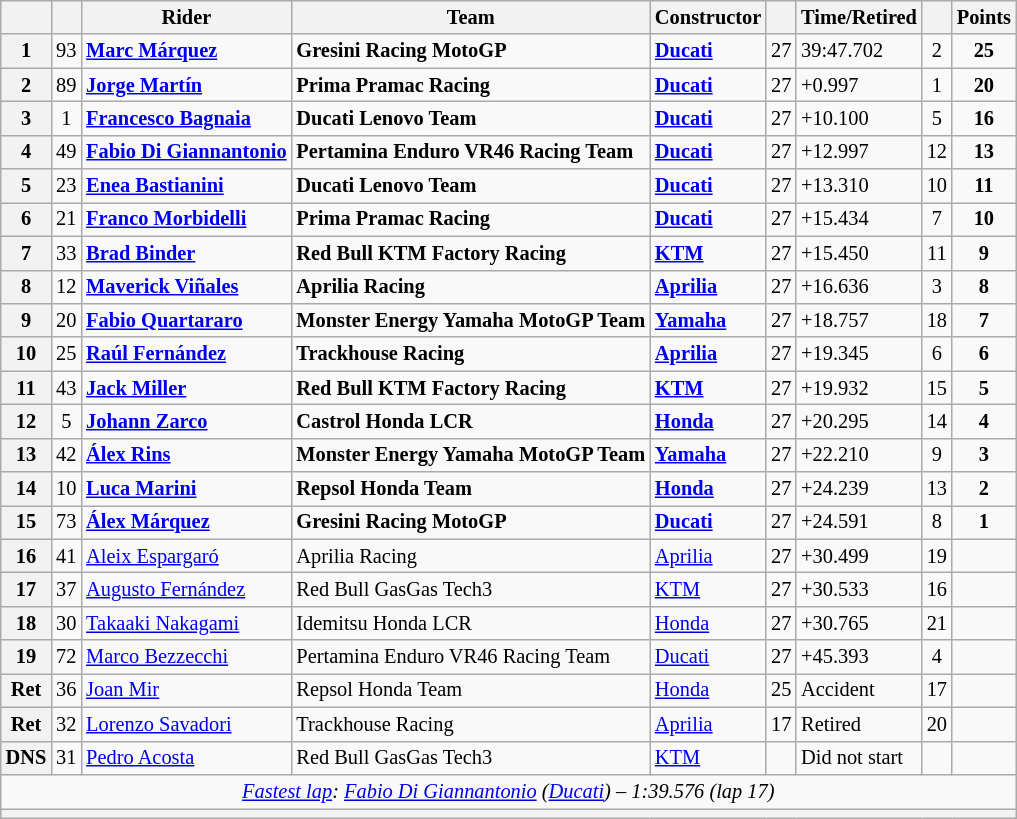<table class="wikitable sortable" style="font-size: 85%;">
<tr>
<th scope="col"></th>
<th scope="col"></th>
<th scope="col">Rider</th>
<th scope="col">Team</th>
<th scope="col">Constructor</th>
<th scope="col" class="unsortable"></th>
<th scope="col" class="unsortable">Time/Retired</th>
<th scope="col"></th>
<th scope="col">Points</th>
</tr>
<tr>
<th scope="row">1</th>
<td align="center">93</td>
<td data-sort-value="marqm"> <strong><a href='#'>Marc Márquez</a></strong></td>
<td><strong>Gresini Racing MotoGP</strong></td>
<td><strong><a href='#'>Ducati</a></strong></td>
<td>27</td>
<td>39:47.702</td>
<td align="center">2</td>
<td align="center"><strong>25</strong></td>
</tr>
<tr>
<th scope="row">2</th>
<td align="center">89</td>
<td data-sort-value="mart"> <strong><a href='#'>Jorge Martín</a></strong></td>
<td><strong>Prima Pramac Racing</strong></td>
<td><strong><a href='#'>Ducati</a></strong></td>
<td>27</td>
<td>+0.997</td>
<td align="center">1</td>
<td align="center"><strong>20</strong></td>
</tr>
<tr>
<th scope="row">3</th>
<td align="center">1</td>
<td data-sort-value="bag"> <strong><a href='#'>Francesco Bagnaia</a></strong></td>
<td><strong>Ducati Lenovo Team</strong></td>
<td><strong><a href='#'>Ducati</a></strong></td>
<td>27</td>
<td>+10.100</td>
<td align="center">5</td>
<td align="center"><strong>16</strong></td>
</tr>
<tr>
<th scope="row">4</th>
<td align="center">49</td>
<td data-sort-value="dig"> <strong><a href='#'>Fabio Di Giannantonio</a></strong></td>
<td><strong>Pertamina Enduro VR46 Racing Team</strong></td>
<td><strong><a href='#'>Ducati</a></strong></td>
<td>27</td>
<td>+12.997</td>
<td align="center">12</td>
<td align="center"><strong>13</strong></td>
</tr>
<tr>
<th scope="row">5</th>
<td align="center">23</td>
<td data-sort-value="bas"> <strong><a href='#'>Enea Bastianini</a></strong></td>
<td><strong>Ducati Lenovo Team</strong></td>
<td><strong><a href='#'>Ducati</a></strong></td>
<td>27</td>
<td>+13.310</td>
<td align="center">10</td>
<td align="center"><strong>11</strong></td>
</tr>
<tr>
<th scope="row">6</th>
<td align="center">21</td>
<td data-sort-value="mor"> <strong><a href='#'>Franco Morbidelli</a></strong></td>
<td><strong>Prima Pramac Racing</strong></td>
<td><strong><a href='#'>Ducati</a></strong></td>
<td>27</td>
<td>+15.434</td>
<td align="center">7</td>
<td align="center"><strong>10</strong></td>
</tr>
<tr>
<th scope="row">7</th>
<td align="center">33</td>
<td data-sort-value="bin"> <strong><a href='#'>Brad Binder</a></strong></td>
<td><strong>Red Bull KTM Factory Racing</strong></td>
<td><strong><a href='#'>KTM</a></strong></td>
<td>27</td>
<td>+15.450</td>
<td align="center">11</td>
<td align="center"><strong>9</strong></td>
</tr>
<tr>
<th scope="row">8</th>
<td align="center">12</td>
<td data-sort-value="vin"> <strong><a href='#'>Maverick Viñales</a></strong></td>
<td><strong>Aprilia Racing</strong></td>
<td><strong><a href='#'>Aprilia</a></strong></td>
<td>27</td>
<td>+16.636</td>
<td align="center">3</td>
<td align="center"><strong>8</strong></td>
</tr>
<tr>
<th scope="row">9</th>
<td align="center">20</td>
<td data-sort-value="qua"> <strong><a href='#'>Fabio Quartararo</a></strong></td>
<td><strong>Monster Energy Yamaha MotoGP Team</strong></td>
<td><strong><a href='#'>Yamaha</a></strong></td>
<td>27</td>
<td>+18.757</td>
<td align="center">18</td>
<td align="center"><strong>7</strong></td>
</tr>
<tr>
<th scope="row">10</th>
<td align="center">25</td>
<td data-sort-value="ferr"> <strong><a href='#'>Raúl Fernández</a></strong></td>
<td><strong>Trackhouse Racing</strong></td>
<td><strong><a href='#'>Aprilia</a></strong></td>
<td>27</td>
<td>+19.345</td>
<td align="center">6</td>
<td align="center"><strong>6</strong></td>
</tr>
<tr>
<th scope="row">11</th>
<td align="center">43</td>
<td data-sort-value="mil"> <strong><a href='#'>Jack Miller</a></strong></td>
<td><strong>Red Bull KTM Factory Racing</strong></td>
<td><strong><a href='#'>KTM</a></strong></td>
<td>27</td>
<td>+19.932</td>
<td align="center">15</td>
<td align="center"><strong>5</strong></td>
</tr>
<tr>
<th scope="row">12</th>
<td align="center">5</td>
<td data-sort-value="zar"><strong> <a href='#'>Johann Zarco</a></strong></td>
<td><strong>Castrol Honda LCR</strong></td>
<td><strong><a href='#'>Honda</a></strong></td>
<td>27</td>
<td>+20.295</td>
<td align="center">14</td>
<td align="center"><strong>4</strong></td>
</tr>
<tr>
<th scope="row">13</th>
<td align="center">42</td>
<td data-sort-value="rin"> <strong><a href='#'>Álex Rins</a></strong></td>
<td><strong>Monster Energy Yamaha MotoGP Team</strong></td>
<td><strong><a href='#'>Yamaha</a></strong></td>
<td>27</td>
<td>+22.210</td>
<td align="center">9</td>
<td align="center"><strong>3</strong></td>
</tr>
<tr>
<th scope="row">14</th>
<td align="center">10</td>
<td data-sort-value="mari"> <strong> <a href='#'>Luca Marini</a></strong></td>
<td><strong> Repsol Honda Team</strong></td>
<td><strong> <a href='#'>Honda</a></strong></td>
<td>27</td>
<td>+24.239</td>
<td align="center">13</td>
<td align="center"><strong>2</strong></td>
</tr>
<tr>
<th scope="row">15</th>
<td align="center">73</td>
<td data-sort-value="marqa"> <strong><a href='#'>Álex Márquez</a></strong></td>
<td><strong>Gresini Racing MotoGP</strong></td>
<td><strong><a href='#'>Ducati</a></strong></td>
<td>27</td>
<td>+24.591</td>
<td align="center">8</td>
<td align="center"><strong>1</strong></td>
</tr>
<tr>
<th scope="row">16</th>
<td align="center">41</td>
<td data-sort-value="esp"> <a href='#'>Aleix Espargaró</a></td>
<td>Aprilia Racing</td>
<td><a href='#'>Aprilia</a></td>
<td>27</td>
<td>+30.499</td>
<td align="center">19</td>
<td align="center"></td>
</tr>
<tr>
<th scope="row">17</th>
<td align="center">37</td>
<td data-sort-value="fera"> <a href='#'>Augusto Fernández</a></td>
<td>Red Bull GasGas Tech3</td>
<td><a href='#'>KTM</a></td>
<td>27</td>
<td>+30.533</td>
<td align="center">16</td>
<td align="center"></td>
</tr>
<tr>
<th scope="row">18</th>
<td align="center">30</td>
<td data-sort-value="nak"> <a href='#'>Takaaki Nakagami</a></td>
<td>Idemitsu Honda LCR</td>
<td><a href='#'>Honda</a></td>
<td>27</td>
<td>+30.765</td>
<td align="center">21</td>
<td align="center"></td>
</tr>
<tr>
<th scope="row">19</th>
<td align="center">72</td>
<td data-sort-value="bez"> <a href='#'>Marco Bezzecchi</a></td>
<td>Pertamina Enduro VR46 Racing Team</td>
<td><a href='#'>Ducati</a></td>
<td>27</td>
<td>+45.393</td>
<td align="center">4</td>
<td align="center"></td>
</tr>
<tr>
<th scope="row">Ret</th>
<td align="center">36</td>
<td data-sort-value="mir"> <a href='#'>Joan Mir</a></td>
<td>Repsol Honda Team</td>
<td><a href='#'>Honda</a></td>
<td>25</td>
<td>Accident</td>
<td align="center">17</td>
<td align="center"></td>
</tr>
<tr>
<th scope="row">Ret</th>
<td align="center">32</td>
<td data-sort-value="sava"> <a href='#'>Lorenzo Savadori</a></td>
<td>Trackhouse Racing</td>
<td><a href='#'>Aprilia</a></td>
<td>17</td>
<td>Retired</td>
<td align="center">20</td>
<td align="center"></td>
</tr>
<tr>
<th scope="row">DNS</th>
<td align="center">31</td>
<td data-sort-value="aco"> <a href='#'>Pedro Acosta</a></td>
<td>Red Bull GasGas Tech3</td>
<td><a href='#'>KTM</a></td>
<td></td>
<td>Did not start</td>
<td align="center"></td>
<td align="center"></td>
</tr>
<tr class="sortbottom">
<td colspan="9" style="text-align:center"><em><a href='#'>Fastest lap</a>:  <a href='#'>Fabio Di Giannantonio</a> (<a href='#'>Ducati</a>) – 1:39.576 (lap 17)</em></td>
</tr>
<tr class="sortbottom">
<th colspan=9></th>
</tr>
</table>
